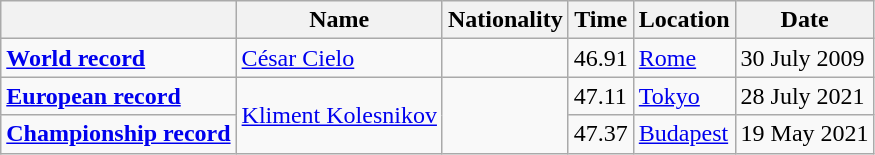<table class=wikitable>
<tr>
<th></th>
<th>Name</th>
<th>Nationality</th>
<th>Time</th>
<th>Location</th>
<th>Date</th>
</tr>
<tr>
<td><strong><a href='#'>World record</a></strong></td>
<td><a href='#'>César Cielo</a></td>
<td></td>
<td>46.91</td>
<td><a href='#'>Rome</a></td>
<td>30 July 2009</td>
</tr>
<tr>
<td><strong><a href='#'>European record</a></strong></td>
<td rowspan=2><a href='#'>Kliment Kolesnikov</a></td>
<td rowspan=2></td>
<td>47.11</td>
<td><a href='#'>Tokyo</a></td>
<td>28 July 2021</td>
</tr>
<tr>
<td><strong><a href='#'>Championship record</a></strong></td>
<td>47.37</td>
<td><a href='#'>Budapest</a></td>
<td>19 May 2021</td>
</tr>
</table>
